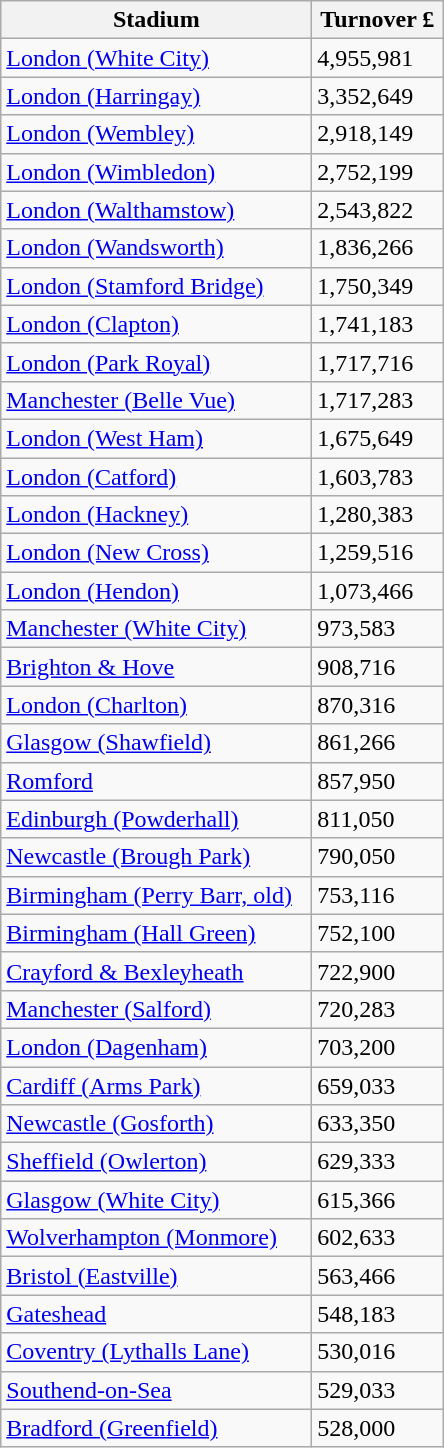<table class="wikitable">
<tr>
<th width=200>Stadium</th>
<th width=80>Turnover £</th>
</tr>
<tr>
<td><a href='#'>London (White City)</a></td>
<td>4,955,981</td>
</tr>
<tr>
<td><a href='#'>London (Harringay)</a></td>
<td>3,352,649</td>
</tr>
<tr>
<td><a href='#'>London (Wembley)</a></td>
<td>2,918,149</td>
</tr>
<tr>
<td><a href='#'>London (Wimbledon)</a></td>
<td>2,752,199</td>
</tr>
<tr>
<td><a href='#'>London (Walthamstow)</a></td>
<td>2,543,822</td>
</tr>
<tr>
<td><a href='#'>London (Wandsworth)</a></td>
<td>1,836,266</td>
</tr>
<tr>
<td><a href='#'>London (Stamford Bridge)</a></td>
<td>1,750,349</td>
</tr>
<tr>
<td><a href='#'>London (Clapton)</a></td>
<td>1,741,183</td>
</tr>
<tr>
<td><a href='#'>London (Park Royal)</a></td>
<td>1,717,716</td>
</tr>
<tr>
<td><a href='#'>Manchester (Belle Vue)</a></td>
<td>1,717,283</td>
</tr>
<tr>
<td><a href='#'>London (West Ham)</a></td>
<td>1,675,649</td>
</tr>
<tr>
<td><a href='#'>London (Catford)</a></td>
<td>1,603,783</td>
</tr>
<tr>
<td><a href='#'>London (Hackney)</a></td>
<td>1,280,383</td>
</tr>
<tr>
<td><a href='#'>London (New Cross)</a></td>
<td>1,259,516</td>
</tr>
<tr>
<td><a href='#'>London (Hendon)</a></td>
<td>1,073,466</td>
</tr>
<tr>
<td><a href='#'>Manchester (White City)</a></td>
<td>973,583</td>
</tr>
<tr>
<td><a href='#'>Brighton & Hove</a></td>
<td>908,716</td>
</tr>
<tr>
<td><a href='#'>London (Charlton)</a></td>
<td>870,316</td>
</tr>
<tr>
<td><a href='#'>Glasgow (Shawfield)</a></td>
<td>861,266</td>
</tr>
<tr>
<td><a href='#'>Romford</a></td>
<td>857,950</td>
</tr>
<tr>
<td><a href='#'>Edinburgh (Powderhall)</a></td>
<td>811,050</td>
</tr>
<tr>
<td><a href='#'>Newcastle (Brough Park)</a></td>
<td>790,050</td>
</tr>
<tr>
<td><a href='#'>Birmingham (Perry Barr, old)</a></td>
<td>753,116</td>
</tr>
<tr>
<td><a href='#'>Birmingham (Hall Green)</a></td>
<td>752,100</td>
</tr>
<tr>
<td><a href='#'>Crayford & Bexleyheath</a></td>
<td>722,900</td>
</tr>
<tr>
<td><a href='#'>Manchester (Salford)</a></td>
<td>720,283</td>
</tr>
<tr>
<td><a href='#'>London (Dagenham)</a></td>
<td>703,200</td>
</tr>
<tr>
<td><a href='#'>Cardiff (Arms Park)</a></td>
<td>659,033</td>
</tr>
<tr>
<td><a href='#'>Newcastle (Gosforth)</a></td>
<td>633,350</td>
</tr>
<tr>
<td><a href='#'>Sheffield (Owlerton)</a></td>
<td>629,333</td>
</tr>
<tr>
<td><a href='#'>Glasgow (White City)</a></td>
<td>615,366</td>
</tr>
<tr>
<td><a href='#'>Wolverhampton (Monmore)</a></td>
<td>602,633</td>
</tr>
<tr>
<td><a href='#'>Bristol (Eastville)</a></td>
<td>563,466</td>
</tr>
<tr>
<td><a href='#'>Gateshead</a></td>
<td>548,183</td>
</tr>
<tr>
<td><a href='#'>Coventry (Lythalls Lane)</a></td>
<td>530,016</td>
</tr>
<tr>
<td><a href='#'>Southend-on-Sea</a></td>
<td>529,033</td>
</tr>
<tr>
<td><a href='#'>Bradford (Greenfield)</a></td>
<td>528,000</td>
</tr>
</table>
